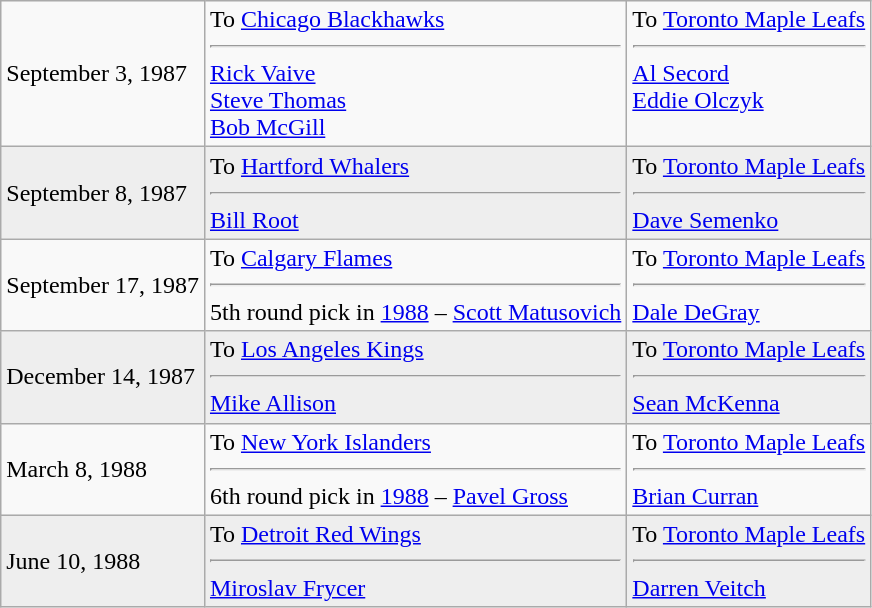<table class="wikitable">
<tr>
<td>September 3, 1987</td>
<td valign="top">To <a href='#'>Chicago Blackhawks</a><hr><a href='#'>Rick Vaive</a> <br> <a href='#'>Steve Thomas</a> <br> <a href='#'>Bob McGill</a></td>
<td valign="top">To <a href='#'>Toronto Maple Leafs</a><hr><a href='#'>Al Secord</a> <br> <a href='#'>Eddie Olczyk</a></td>
</tr>
<tr style="background:#eee;">
<td>September 8, 1987</td>
<td valign="top">To <a href='#'>Hartford Whalers</a><hr><a href='#'>Bill Root</a></td>
<td valign="top">To <a href='#'>Toronto Maple Leafs</a><hr><a href='#'>Dave Semenko</a></td>
</tr>
<tr>
<td>September 17, 1987</td>
<td valign="top">To <a href='#'>Calgary Flames</a><hr>5th round pick in <a href='#'>1988</a> – <a href='#'>Scott Matusovich</a></td>
<td valign="top">To <a href='#'>Toronto Maple Leafs</a><hr><a href='#'>Dale DeGray</a></td>
</tr>
<tr style="background:#eee;">
<td>December 14, 1987</td>
<td valign="top">To <a href='#'>Los Angeles Kings</a><hr><a href='#'>Mike Allison</a></td>
<td valign="top">To <a href='#'>Toronto Maple Leafs</a><hr><a href='#'>Sean McKenna</a></td>
</tr>
<tr>
<td>March 8, 1988</td>
<td valign="top">To <a href='#'>New York Islanders</a><hr>6th round pick in <a href='#'>1988</a> – <a href='#'>Pavel Gross</a></td>
<td valign="top">To <a href='#'>Toronto Maple Leafs</a><hr><a href='#'>Brian Curran</a></td>
</tr>
<tr style="background:#eee;">
<td>June 10, 1988</td>
<td valign="top">To <a href='#'>Detroit Red Wings</a><hr><a href='#'>Miroslav Frycer</a></td>
<td valign="top">To <a href='#'>Toronto Maple Leafs</a><hr><a href='#'>Darren Veitch</a></td>
</tr>
</table>
